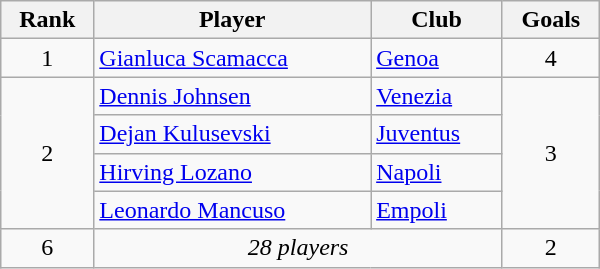<table class="wikitable sortable" style="text-align:center" width="400px">
<tr>
<th>Rank</th>
<th>Player</th>
<th>Club</th>
<th>Goals</th>
</tr>
<tr>
<td>1</td>
<td align="left"> <a href='#'>Gianluca Scamacca</a></td>
<td align="left"><a href='#'>Genoa</a></td>
<td>4</td>
</tr>
<tr>
<td rowspan="4">2</td>
<td align="left"> <a href='#'>Dennis Johnsen</a></td>
<td align="left"><a href='#'>Venezia</a></td>
<td rowspan="4">3</td>
</tr>
<tr>
<td align="left"> <a href='#'>Dejan Kulusevski</a></td>
<td align="left"><a href='#'>Juventus</a></td>
</tr>
<tr>
<td align="left"> <a href='#'>Hirving Lozano</a></td>
<td align="left"><a href='#'>Napoli</a></td>
</tr>
<tr>
<td align="left"> <a href='#'>Leonardo Mancuso</a></td>
<td align="left"><a href='#'>Empoli</a></td>
</tr>
<tr>
<td>6</td>
<td colspan="2"><em>28 players</em></td>
<td>2</td>
</tr>
</table>
